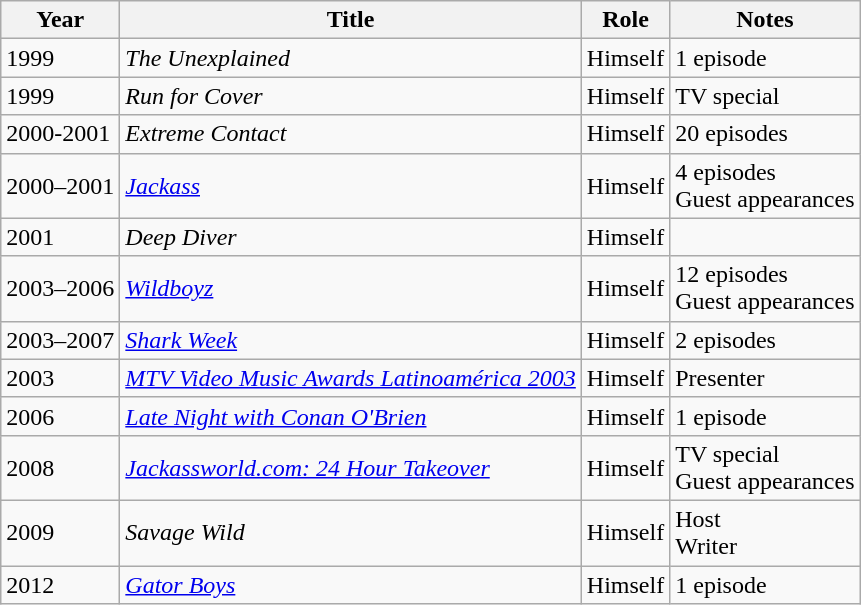<table class="wikitable sortable">
<tr>
<th>Year</th>
<th>Title</th>
<th>Role</th>
<th class="unsortable">Notes</th>
</tr>
<tr>
<td>1999</td>
<td><em>The Unexplained</em></td>
<td>Himself</td>
<td>1 episode</td>
</tr>
<tr>
<td>1999</td>
<td><em>Run for Cover</em></td>
<td>Himself</td>
<td>TV special</td>
</tr>
<tr>
<td>2000-2001</td>
<td><em>Extreme Contact</em></td>
<td>Himself</td>
<td>20 episodes</td>
</tr>
<tr>
<td>2000–2001</td>
<td><em><a href='#'>Jackass</a></em></td>
<td>Himself</td>
<td>4 episodes<br>Guest appearances</td>
</tr>
<tr>
<td>2001</td>
<td><em>Deep Diver</em></td>
<td>Himself</td>
<td></td>
</tr>
<tr>
<td>2003–2006</td>
<td><em><a href='#'>Wildboyz</a></em></td>
<td>Himself</td>
<td>12 episodes<br>Guest appearances</td>
</tr>
<tr>
<td>2003–2007</td>
<td><em><a href='#'>Shark Week</a></em></td>
<td>Himself</td>
<td>2 episodes</td>
</tr>
<tr>
<td>2003</td>
<td><em><a href='#'>MTV Video Music Awards Latinoamérica 2003</a></em></td>
<td>Himself</td>
<td>Presenter</td>
</tr>
<tr>
<td>2006</td>
<td><em><a href='#'>Late Night with Conan O'Brien</a></em></td>
<td>Himself</td>
<td>1 episode</td>
</tr>
<tr>
<td>2008</td>
<td><em><a href='#'>Jackassworld.com: 24 Hour Takeover</a></em></td>
<td>Himself</td>
<td>TV special<br>Guest appearances</td>
</tr>
<tr>
<td>2009</td>
<td><em>Savage Wild</em></td>
<td>Himself</td>
<td>Host<br>Writer</td>
</tr>
<tr>
<td>2012</td>
<td><em><a href='#'>Gator Boys</a></em></td>
<td>Himself</td>
<td>1 episode</td>
</tr>
</table>
